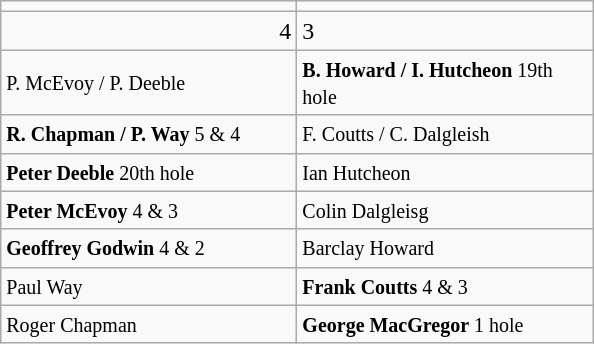<table class="wikitable">
<tr>
<td align="center" width="190"></td>
<td align="center" width="190"></td>
</tr>
<tr>
<td align="right">4</td>
<td>3</td>
</tr>
<tr>
<td><small>P. McEvoy / P. Deeble</small></td>
<td><small><strong>B. Howard / I. Hutcheon</strong> 19th hole</small></td>
</tr>
<tr>
<td><small><strong>R. Chapman / P. Way</strong> 5 & 4</small></td>
<td><small>F. Coutts / C. Dalgleish</small></td>
</tr>
<tr>
<td><small><strong>Peter Deeble</strong> 20th hole</small></td>
<td><small>Ian Hutcheon</small></td>
</tr>
<tr>
<td><small><strong>Peter McEvoy</strong> 4 & 3</small></td>
<td><small>Colin Dalgleisg</small></td>
</tr>
<tr>
<td><small><strong>Geoffrey Godwin</strong> 4 & 2</small></td>
<td><small>Barclay Howard</small></td>
</tr>
<tr>
<td><small>Paul Way</small></td>
<td><small><strong>Frank Coutts</strong> 4 & 3</small></td>
</tr>
<tr>
<td><small>Roger Chapman</small></td>
<td><small><strong>George MacGregor</strong> 1 hole</small></td>
</tr>
</table>
